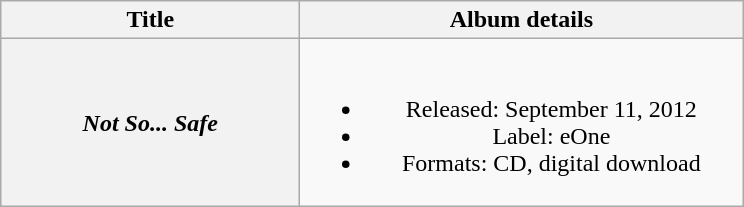<table class="wikitable plainrowheaders" style="text-align:center;">
<tr>
<th scope="col" style="width:12em;">Title</th>
<th scope="col" style="width:18em;">Album details</th>
</tr>
<tr>
<th scope="row"><em>Not So... Safe</em></th>
<td><br><ul><li>Released: September 11, 2012</li><li>Label: eOne</li><li>Formats: CD, digital download</li></ul></td>
</tr>
</table>
